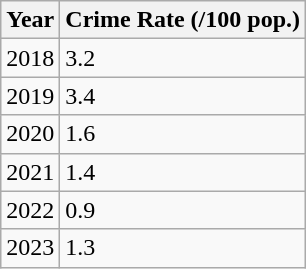<table class="wikitable">
<tr>
<th>Year</th>
<th>Crime Rate (/100 pop.)</th>
</tr>
<tr>
<td>2018</td>
<td>3.2</td>
</tr>
<tr>
<td>2019</td>
<td>3.4</td>
</tr>
<tr>
<td>2020</td>
<td>1.6</td>
</tr>
<tr>
<td>2021</td>
<td>1.4</td>
</tr>
<tr>
<td>2022</td>
<td>0.9</td>
</tr>
<tr>
<td>2023</td>
<td>1.3</td>
</tr>
</table>
